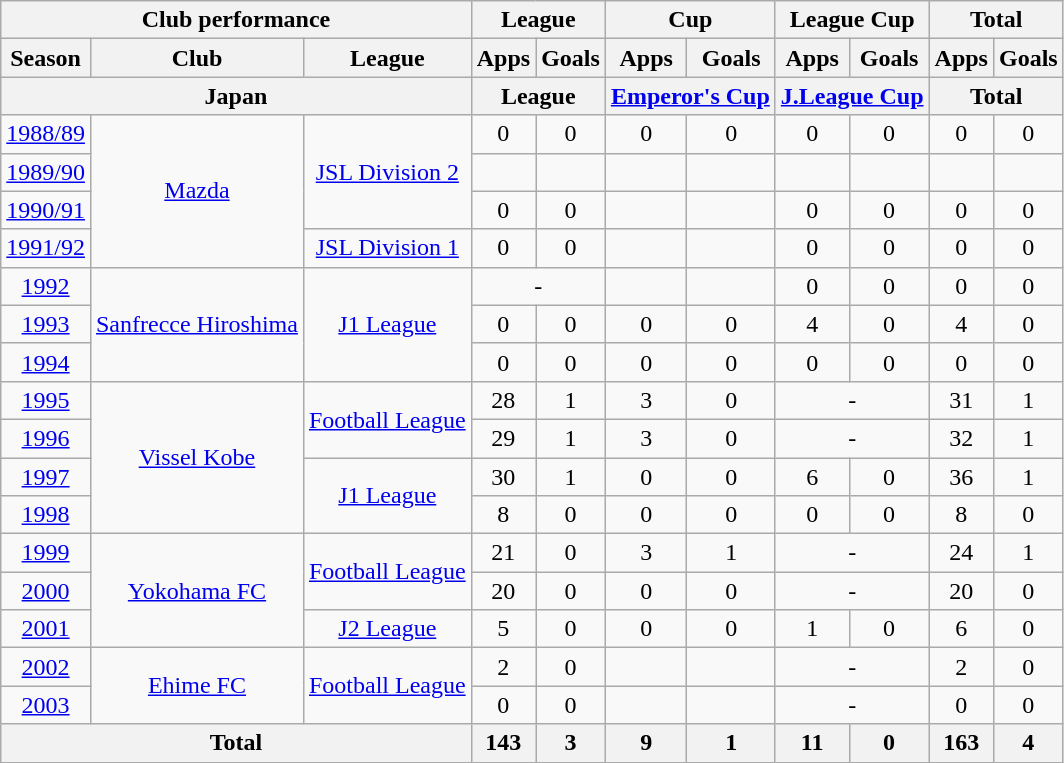<table class="wikitable" style="text-align:center;">
<tr>
<th colspan=3>Club performance</th>
<th colspan=2>League</th>
<th colspan=2>Cup</th>
<th colspan=2>League Cup</th>
<th colspan=2>Total</th>
</tr>
<tr>
<th>Season</th>
<th>Club</th>
<th>League</th>
<th>Apps</th>
<th>Goals</th>
<th>Apps</th>
<th>Goals</th>
<th>Apps</th>
<th>Goals</th>
<th>Apps</th>
<th>Goals</th>
</tr>
<tr>
<th colspan=3>Japan</th>
<th colspan=2>League</th>
<th colspan=2><a href='#'>Emperor's Cup</a></th>
<th colspan=2><a href='#'>J.League Cup</a></th>
<th colspan=2>Total</th>
</tr>
<tr>
<td><a href='#'>1988/89</a></td>
<td rowspan="4"><a href='#'>Mazda</a></td>
<td rowspan="3"><a href='#'>JSL Division 2</a></td>
<td>0</td>
<td>0</td>
<td>0</td>
<td>0</td>
<td>0</td>
<td>0</td>
<td>0</td>
<td>0</td>
</tr>
<tr>
<td><a href='#'>1989/90</a></td>
<td></td>
<td></td>
<td></td>
<td></td>
<td></td>
<td></td>
<td></td>
<td></td>
</tr>
<tr>
<td><a href='#'>1990/91</a></td>
<td>0</td>
<td>0</td>
<td></td>
<td></td>
<td>0</td>
<td>0</td>
<td>0</td>
<td>0</td>
</tr>
<tr>
<td><a href='#'>1991/92</a></td>
<td><a href='#'>JSL Division 1</a></td>
<td>0</td>
<td>0</td>
<td></td>
<td></td>
<td>0</td>
<td>0</td>
<td>0</td>
<td>0</td>
</tr>
<tr>
<td><a href='#'>1992</a></td>
<td rowspan="3"><a href='#'>Sanfrecce Hiroshima</a></td>
<td rowspan="3"><a href='#'>J1 League</a></td>
<td colspan="2">-</td>
<td></td>
<td></td>
<td>0</td>
<td>0</td>
<td>0</td>
<td>0</td>
</tr>
<tr>
<td><a href='#'>1993</a></td>
<td>0</td>
<td>0</td>
<td>0</td>
<td>0</td>
<td>4</td>
<td>0</td>
<td>4</td>
<td>0</td>
</tr>
<tr>
<td><a href='#'>1994</a></td>
<td>0</td>
<td>0</td>
<td>0</td>
<td>0</td>
<td>0</td>
<td>0</td>
<td>0</td>
<td>0</td>
</tr>
<tr>
<td><a href='#'>1995</a></td>
<td rowspan="4"><a href='#'>Vissel Kobe</a></td>
<td rowspan="2"><a href='#'>Football League</a></td>
<td>28</td>
<td>1</td>
<td>3</td>
<td>0</td>
<td colspan="2">-</td>
<td>31</td>
<td>1</td>
</tr>
<tr>
<td><a href='#'>1996</a></td>
<td>29</td>
<td>1</td>
<td>3</td>
<td>0</td>
<td colspan="2">-</td>
<td>32</td>
<td>1</td>
</tr>
<tr>
<td><a href='#'>1997</a></td>
<td rowspan="2"><a href='#'>J1 League</a></td>
<td>30</td>
<td>1</td>
<td>0</td>
<td>0</td>
<td>6</td>
<td>0</td>
<td>36</td>
<td>1</td>
</tr>
<tr>
<td><a href='#'>1998</a></td>
<td>8</td>
<td>0</td>
<td>0</td>
<td>0</td>
<td>0</td>
<td>0</td>
<td>8</td>
<td>0</td>
</tr>
<tr>
<td><a href='#'>1999</a></td>
<td rowspan="3"><a href='#'>Yokohama FC</a></td>
<td rowspan="2"><a href='#'>Football League</a></td>
<td>21</td>
<td>0</td>
<td>3</td>
<td>1</td>
<td colspan="2">-</td>
<td>24</td>
<td>1</td>
</tr>
<tr>
<td><a href='#'>2000</a></td>
<td>20</td>
<td>0</td>
<td>0</td>
<td>0</td>
<td colspan="2">-</td>
<td>20</td>
<td>0</td>
</tr>
<tr>
<td><a href='#'>2001</a></td>
<td><a href='#'>J2 League</a></td>
<td>5</td>
<td>0</td>
<td>0</td>
<td>0</td>
<td>1</td>
<td>0</td>
<td>6</td>
<td>0</td>
</tr>
<tr>
<td><a href='#'>2002</a></td>
<td rowspan="2"><a href='#'>Ehime FC</a></td>
<td rowspan="2"><a href='#'>Football League</a></td>
<td>2</td>
<td>0</td>
<td></td>
<td></td>
<td colspan="2">-</td>
<td>2</td>
<td>0</td>
</tr>
<tr>
<td><a href='#'>2003</a></td>
<td>0</td>
<td>0</td>
<td></td>
<td></td>
<td colspan="2">-</td>
<td>0</td>
<td>0</td>
</tr>
<tr>
<th colspan=3>Total</th>
<th>143</th>
<th>3</th>
<th>9</th>
<th>1</th>
<th>11</th>
<th>0</th>
<th>163</th>
<th>4</th>
</tr>
</table>
